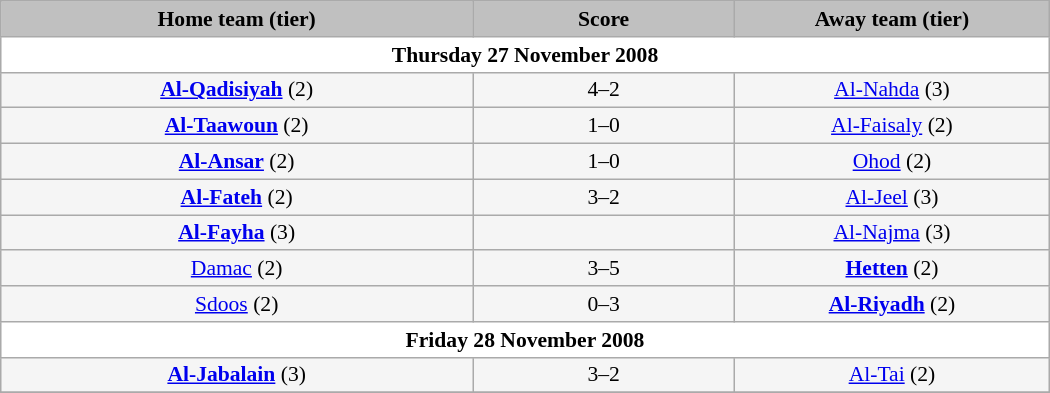<table class="wikitable" style="width: 700px; background:WhiteSmoke; text-align:center; font-size:90%">
<tr>
<td scope="col" style="width: 45%; background:silver;"><strong>Home team (tier)</strong></td>
<td scope="col" style="width: 25%; background:silver;"><strong>Score</strong></td>
<td scope="col" style="width: 45%; background:silver;"><strong>Away team (tier)</strong></td>
</tr>
<tr>
<td colspan="5" style= background:White><strong>Thursday 27 November 2008</strong></td>
</tr>
<tr>
<td><strong><a href='#'>Al-Qadisiyah</a></strong> (2)</td>
<td>4–2</td>
<td><a href='#'>Al-Nahda</a> (3)</td>
</tr>
<tr>
<td><strong><a href='#'>Al-Taawoun</a></strong> (2)</td>
<td>1–0</td>
<td><a href='#'>Al-Faisaly</a> (2)</td>
</tr>
<tr>
<td><strong><a href='#'>Al-Ansar</a></strong> (2)</td>
<td>1–0</td>
<td><a href='#'>Ohod</a> (2)</td>
</tr>
<tr>
<td><strong><a href='#'>Al-Fateh</a></strong> (2)</td>
<td>3–2</td>
<td><a href='#'>Al-Jeel</a> (3)</td>
</tr>
<tr>
<td><strong><a href='#'>Al-Fayha</a></strong> (3)</td>
<td></td>
<td><a href='#'>Al-Najma</a> (3)</td>
</tr>
<tr>
<td><a href='#'>Damac</a> (2)</td>
<td>3–5 </td>
<td><strong><a href='#'>Hetten</a></strong> (2)</td>
</tr>
<tr>
<td><a href='#'>Sdoos</a> (2)</td>
<td>0–3</td>
<td><strong><a href='#'>Al-Riyadh</a></strong> (2)</td>
</tr>
<tr>
<td colspan="5" style= background:White><strong>Friday 28 November 2008</strong></td>
</tr>
<tr>
<td><strong><a href='#'>Al-Jabalain</a></strong> (3)</td>
<td>3–2</td>
<td><a href='#'>Al-Tai</a> (2)</td>
</tr>
<tr>
</tr>
</table>
